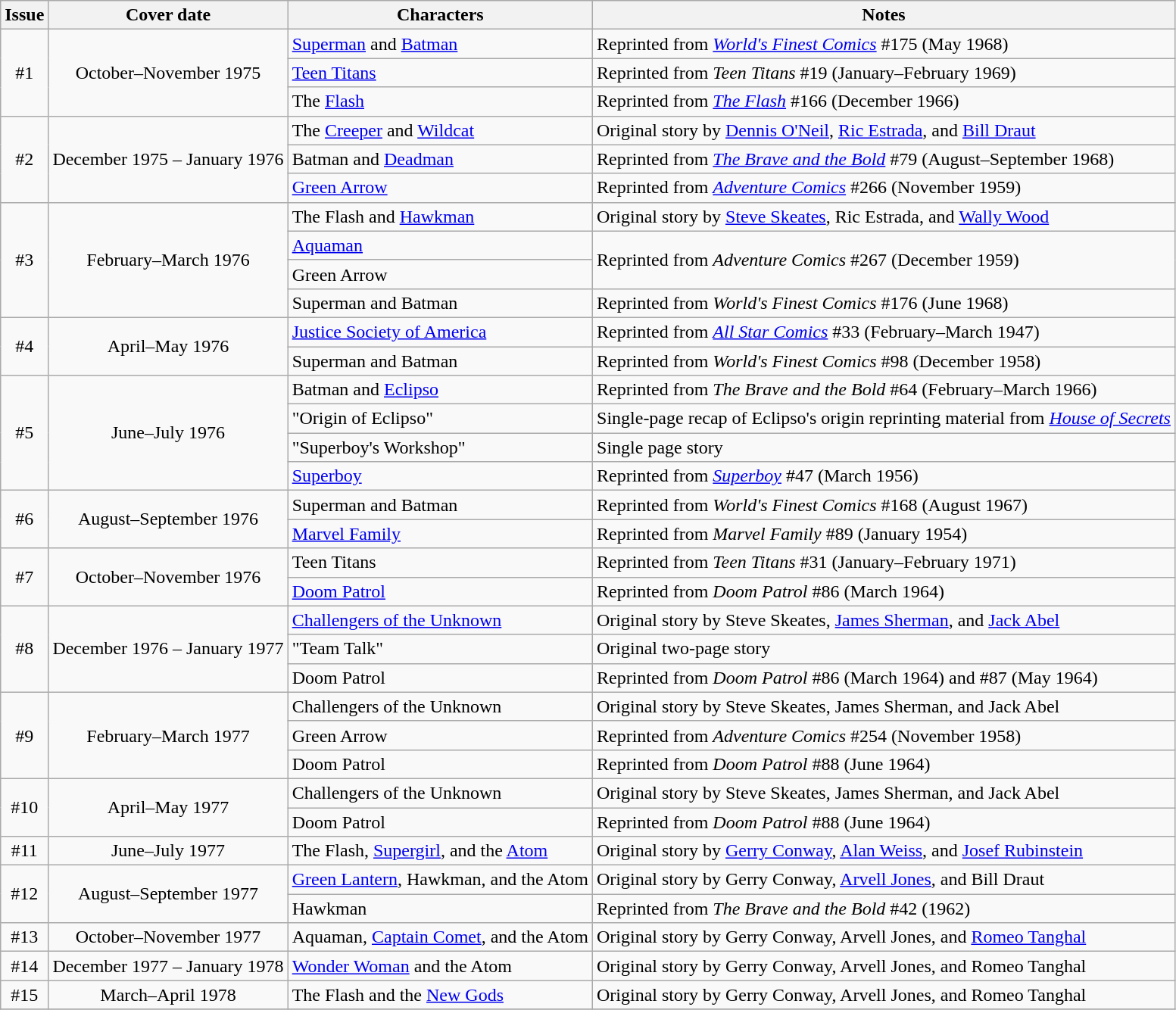<table class="sortable wikitable">
<tr>
<th>Issue</th>
<th>Cover date</th>
<th>Characters</th>
<th>Notes</th>
</tr>
<tr>
<td rowspan="3" align="center">#1</td>
<td rowspan="3" align="center">October–November 1975</td>
<td><a href='#'>Superman</a> and <a href='#'>Batman</a></td>
<td>Reprinted from <em><a href='#'>World's Finest Comics</a></em> #175 (May 1968)</td>
</tr>
<tr>
<td><a href='#'>Teen Titans</a></td>
<td>Reprinted from <em>Teen Titans</em> #19 (January–February 1969)</td>
</tr>
<tr>
<td>The <a href='#'>Flash</a></td>
<td>Reprinted from <em><a href='#'>The Flash</a></em> #166 (December 1966)</td>
</tr>
<tr>
<td rowspan="3" align="center">#2</td>
<td rowspan="3" align="center">December 1975 – January 1976</td>
<td>The <a href='#'>Creeper</a> and <a href='#'>Wildcat</a></td>
<td>Original story by <a href='#'>Dennis O'Neil</a>, <a href='#'>Ric Estrada</a>, and <a href='#'>Bill Draut</a></td>
</tr>
<tr>
<td>Batman and <a href='#'>Deadman</a></td>
<td>Reprinted from <em><a href='#'>The Brave and the Bold</a></em> #79 (August–September 1968)</td>
</tr>
<tr>
<td><a href='#'>Green Arrow</a></td>
<td>Reprinted from <em><a href='#'>Adventure Comics</a></em> #266 (November 1959)</td>
</tr>
<tr>
<td rowspan="4" align="center">#3</td>
<td rowspan="4" align="center">February–March 1976</td>
<td>The Flash and <a href='#'>Hawkman</a></td>
<td>Original story by <a href='#'>Steve Skeates</a>, Ric Estrada, and <a href='#'>Wally Wood</a></td>
</tr>
<tr>
<td><a href='#'>Aquaman</a></td>
<td rowspan="2">Reprinted from <em>Adventure Comics</em> #267 (December 1959)</td>
</tr>
<tr>
<td>Green Arrow</td>
</tr>
<tr>
<td>Superman and Batman</td>
<td>Reprinted from <em>World's Finest Comics</em> #176 (June 1968)</td>
</tr>
<tr>
<td rowspan="2" align="center">#4</td>
<td rowspan="2" align="center">April–May 1976</td>
<td><a href='#'>Justice Society of America</a></td>
<td>Reprinted from <em><a href='#'>All Star Comics</a></em> #33 (February–March 1947)</td>
</tr>
<tr>
<td>Superman and Batman</td>
<td>Reprinted from <em>World's Finest Comics</em> #98 (December 1958)</td>
</tr>
<tr>
<td rowspan="4" align="center">#5</td>
<td rowspan="4" align="center">June–July 1976</td>
<td>Batman and <a href='#'>Eclipso</a></td>
<td>Reprinted from <em>The Brave and the Bold</em> #64 (February–March 1966)</td>
</tr>
<tr>
<td>"Origin of Eclipso"</td>
<td>Single-page recap of Eclipso's origin reprinting material from <em><a href='#'>House of Secrets</a></em></td>
</tr>
<tr>
<td>"Superboy's Workshop"</td>
<td>Single page story</td>
</tr>
<tr>
<td><a href='#'>Superboy</a></td>
<td>Reprinted from <em><a href='#'>Superboy</a></em> #47 (March 1956)</td>
</tr>
<tr>
<td rowspan="2" align="center">#6</td>
<td rowspan="2" align="center">August–September 1976</td>
<td>Superman and Batman</td>
<td>Reprinted from <em>World's Finest Comics</em> #168 (August 1967)</td>
</tr>
<tr>
<td><a href='#'>Marvel Family</a></td>
<td>Reprinted from <em>Marvel Family</em> #89 (January 1954)</td>
</tr>
<tr>
<td rowspan="2" align="center">#7</td>
<td rowspan="2" align="center">October–November 1976</td>
<td>Teen Titans</td>
<td>Reprinted from <em>Teen Titans</em> #31 (January–February 1971)</td>
</tr>
<tr>
<td><a href='#'>Doom Patrol</a></td>
<td>Reprinted from <em>Doom Patrol</em> #86 (March 1964)</td>
</tr>
<tr>
<td rowspan="3" align="center">#8</td>
<td rowspan="3" align="center">December 1976 – January 1977</td>
<td><a href='#'>Challengers of the Unknown</a></td>
<td>Original story by Steve Skeates, <a href='#'>James Sherman</a>, and <a href='#'>Jack Abel</a></td>
</tr>
<tr>
<td>"Team Talk"</td>
<td>Original two-page story</td>
</tr>
<tr>
<td>Doom Patrol</td>
<td>Reprinted from <em>Doom Patrol</em> #86 (March 1964) and #87 (May 1964)</td>
</tr>
<tr>
<td rowspan="3" align="center">#9</td>
<td rowspan="3" align="center">February–March 1977</td>
<td>Challengers of the Unknown</td>
<td>Original story by Steve Skeates, James Sherman, and Jack Abel</td>
</tr>
<tr>
<td>Green Arrow</td>
<td>Reprinted from <em>Adventure Comics</em> #254 (November 1958)</td>
</tr>
<tr>
<td>Doom Patrol</td>
<td>Reprinted from <em>Doom Patrol</em> #88 (June 1964)</td>
</tr>
<tr>
<td rowspan="2" align="center">#10</td>
<td rowspan="2" align="center">April–May 1977</td>
<td>Challengers of the Unknown</td>
<td>Original story by Steve Skeates, James Sherman, and Jack Abel</td>
</tr>
<tr>
<td>Doom Patrol</td>
<td>Reprinted from <em>Doom Patrol</em> #88 (June 1964)</td>
</tr>
<tr>
<td align="center">#11</td>
<td align="center">June–July 1977</td>
<td>The Flash, <a href='#'>Supergirl</a>, and the <a href='#'>Atom</a></td>
<td>Original story by <a href='#'>Gerry Conway</a>, <a href='#'>Alan Weiss</a>, and <a href='#'>Josef Rubinstein</a></td>
</tr>
<tr>
<td rowspan="2" align="center">#12</td>
<td rowspan="2" align="center">August–September 1977</td>
<td><a href='#'>Green Lantern</a>, Hawkman, and the Atom</td>
<td>Original story by Gerry Conway, <a href='#'>Arvell Jones</a>, and Bill Draut</td>
</tr>
<tr>
<td>Hawkman</td>
<td>Reprinted from <em>The Brave and the Bold</em> #42 (1962)</td>
</tr>
<tr>
<td align="center">#13</td>
<td align="center">October–November 1977</td>
<td>Aquaman, <a href='#'>Captain Comet</a>, and the Atom</td>
<td>Original story by Gerry Conway, Arvell Jones, and <a href='#'>Romeo Tanghal</a></td>
</tr>
<tr>
<td align="center">#14</td>
<td align="center">December 1977 – January 1978</td>
<td><a href='#'>Wonder Woman</a> and the Atom</td>
<td>Original story by Gerry Conway, Arvell Jones, and Romeo Tanghal</td>
</tr>
<tr>
<td align="center">#15</td>
<td align="center">March–April 1978</td>
<td>The Flash and the <a href='#'>New Gods</a></td>
<td>Original story by Gerry Conway, Arvell Jones, and Romeo Tanghal</td>
</tr>
<tr>
</tr>
</table>
